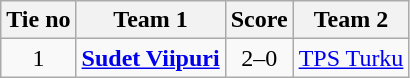<table class="wikitable" style="text-align:center">
<tr>
<th style= width="40px">Tie no</th>
<th style= width="150px">Team 1</th>
<th style= width="60px">Score</th>
<th style= width="150px">Team 2</th>
</tr>
<tr>
<td>1</td>
<td><strong><a href='#'>Sudet Viipuri</a></strong></td>
<td>2–0</td>
<td><a href='#'>TPS Turku</a></td>
</tr>
</table>
